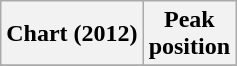<table class="wikitable plainrowheaders" style="text-align:center;">
<tr>
<th>Chart (2012)</th>
<th>Peak<br>position</th>
</tr>
<tr>
</tr>
</table>
